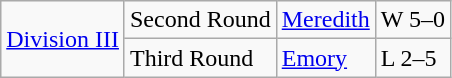<table class="wikitable">
<tr>
<td rowspan="5"><a href='#'>Division III</a></td>
<td>Second Round</td>
<td><a href='#'>Meredith</a></td>
<td>W 5–0</td>
</tr>
<tr>
<td>Third Round</td>
<td><a href='#'>Emory</a></td>
<td>L 2–5</td>
</tr>
</table>
